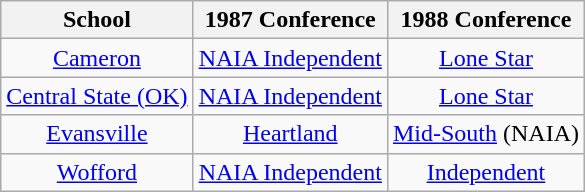<table class="wikitable sortable">
<tr>
<th>School</th>
<th>1987 Conference</th>
<th>1988 Conference</th>
</tr>
<tr style="text-align:center;">
<td><a href='#'>Cameron</a></td>
<td><a href='#'>NAIA Independent</a></td>
<td><a href='#'>Lone Star</a></td>
</tr>
<tr style="text-align:center;">
<td><a href='#'>Central State (OK)</a></td>
<td><a href='#'>NAIA Independent</a></td>
<td><a href='#'>Lone Star</a></td>
</tr>
<tr style="text-align:center;">
<td><a href='#'>Evansville</a></td>
<td><a href='#'>Heartland</a></td>
<td><a href='#'>Mid-South</a> (NAIA)</td>
</tr>
<tr style="text-align:center;">
<td><a href='#'>Wofford</a></td>
<td><a href='#'>NAIA Independent</a></td>
<td><a href='#'>Independent</a></td>
</tr>
</table>
